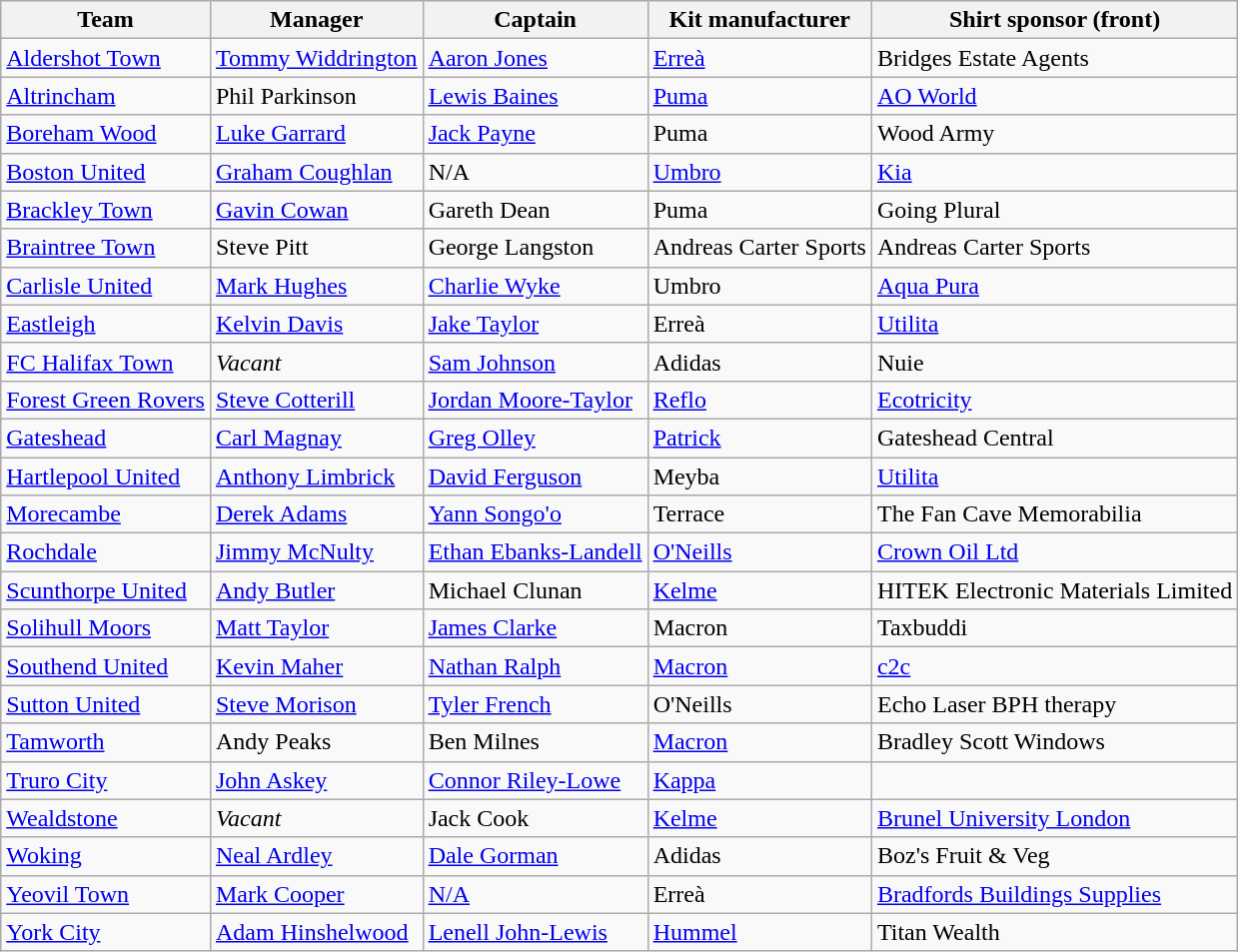<table class="wikitable sortable" style="text-align: left;">
<tr>
<th>Team</th>
<th>Manager</th>
<th>Captain</th>
<th>Kit manufacturer</th>
<th>Shirt sponsor (front)</th>
</tr>
<tr>
<td><a href='#'>Aldershot Town</a></td>
<td> <a href='#'>Tommy Widdrington</a></td>
<td> <a href='#'>Aaron Jones</a></td>
<td> <a href='#'>Erreà</a></td>
<td>Bridges Estate Agents</td>
</tr>
<tr>
<td><a href='#'>Altrincham</a></td>
<td> Phil Parkinson</td>
<td> <a href='#'>Lewis Baines</a></td>
<td> <a href='#'>Puma</a></td>
<td><a href='#'>AO World</a></td>
</tr>
<tr>
<td><a href='#'>Boreham Wood</a></td>
<td> <a href='#'>Luke Garrard</a></td>
<td> <a href='#'>Jack Payne</a></td>
<td> Puma</td>
<td>Wood Army</td>
</tr>
<tr>
<td><a href='#'>Boston United</a></td>
<td> <a href='#'>Graham Coughlan</a></td>
<td> N/A</td>
<td> <a href='#'>Umbro</a></td>
<td><a href='#'>Kia</a></td>
</tr>
<tr>
<td><a href='#'>Brackley Town</a></td>
<td> <a href='#'>Gavin Cowan</a></td>
<td> Gareth Dean</td>
<td> Puma</td>
<td>Going Plural</td>
</tr>
<tr>
<td><a href='#'>Braintree Town</a></td>
<td> Steve Pitt</td>
<td> George Langston</td>
<td> Andreas Carter Sports</td>
<td>Andreas Carter Sports</td>
</tr>
<tr>
<td><a href='#'>Carlisle United</a></td>
<td> <a href='#'>Mark Hughes</a></td>
<td> <a href='#'>Charlie Wyke</a></td>
<td> Umbro</td>
<td><a href='#'>Aqua Pura</a></td>
</tr>
<tr>
<td><a href='#'>Eastleigh</a></td>
<td> <a href='#'>Kelvin Davis</a></td>
<td> <a href='#'>Jake Taylor</a></td>
<td> Erreà</td>
<td><a href='#'>Utilita</a></td>
</tr>
<tr>
<td><a href='#'>FC Halifax Town</a></td>
<td><em>Vacant</em></td>
<td> <a href='#'>Sam Johnson</a></td>
<td> Adidas</td>
<td>Nuie</td>
</tr>
<tr>
<td><a href='#'>Forest Green Rovers</a></td>
<td> <a href='#'>Steve Cotterill</a></td>
<td> <a href='#'>Jordan Moore-Taylor</a></td>
<td> <a href='#'>Reflo</a></td>
<td><a href='#'>Ecotricity</a></td>
</tr>
<tr>
<td><a href='#'>Gateshead</a></td>
<td> <a href='#'>Carl Magnay</a></td>
<td> <a href='#'>Greg Olley</a></td>
<td> <a href='#'>Patrick</a></td>
<td>Gateshead Central</td>
</tr>
<tr>
<td><a href='#'>Hartlepool United</a></td>
<td> <a href='#'>Anthony Limbrick</a></td>
<td> <a href='#'>David Ferguson</a></td>
<td> Meyba</td>
<td><a href='#'>Utilita</a></td>
</tr>
<tr>
<td><a href='#'>Morecambe</a></td>
<td> <a href='#'>Derek Adams</a></td>
<td> <a href='#'>Yann Songo'o</a></td>
<td> Terrace</td>
<td>The Fan Cave Memorabilia</td>
</tr>
<tr>
<td><a href='#'>Rochdale</a></td>
<td> <a href='#'>Jimmy McNulty</a></td>
<td> <a href='#'>Ethan Ebanks-Landell</a></td>
<td> <a href='#'>O'Neills</a></td>
<td><a href='#'>Crown Oil Ltd</a></td>
</tr>
<tr>
<td><a href='#'>Scunthorpe United</a></td>
<td> <a href='#'>Andy Butler</a></td>
<td> Michael Clunan</td>
<td> <a href='#'>Kelme</a></td>
<td>HITEK Electronic Materials Limited</td>
</tr>
<tr>
<td><a href='#'>Solihull Moors</a></td>
<td> <a href='#'>Matt Taylor</a></td>
<td> <a href='#'>James Clarke</a></td>
<td> Macron</td>
<td>Taxbuddi</td>
</tr>
<tr>
<td><a href='#'>Southend United</a></td>
<td> <a href='#'>Kevin Maher</a></td>
<td> <a href='#'>Nathan Ralph</a></td>
<td> <a href='#'>Macron</a></td>
<td><a href='#'>c2c</a></td>
</tr>
<tr>
<td><a href='#'>Sutton United</a></td>
<td> <a href='#'>Steve Morison</a></td>
<td> <a href='#'>Tyler French</a></td>
<td> O'Neills</td>
<td>Echo Laser BPH therapy</td>
</tr>
<tr>
<td><a href='#'>Tamworth</a></td>
<td> Andy Peaks</td>
<td> Ben Milnes</td>
<td> <a href='#'>Macron</a></td>
<td>Bradley Scott Windows</td>
</tr>
<tr>
<td><a href='#'>Truro City</a></td>
<td> <a href='#'>John Askey</a></td>
<td> <a href='#'>Connor Riley-Lowe</a></td>
<td> <a href='#'>Kappa</a></td>
<td></td>
</tr>
<tr>
<td><a href='#'>Wealdstone</a></td>
<td><em>Vacant</em></td>
<td> Jack Cook</td>
<td> <a href='#'>Kelme</a></td>
<td><a href='#'>Brunel University London</a></td>
</tr>
<tr>
<td><a href='#'>Woking</a></td>
<td> <a href='#'>Neal Ardley</a></td>
<td> <a href='#'>Dale Gorman</a></td>
<td> Adidas</td>
<td>Boz's Fruit & Veg</td>
</tr>
<tr>
<td><a href='#'>Yeovil Town</a></td>
<td> <a href='#'>Mark Cooper</a></td>
<td> <a href='#'>N/A</a></td>
<td> Erreà</td>
<td><a href='#'>Bradfords Buildings Supplies</a></td>
</tr>
<tr>
<td><a href='#'>York City</a></td>
<td> <a href='#'>Adam Hinshelwood</a></td>
<td> <a href='#'>Lenell John-Lewis</a></td>
<td> <a href='#'>Hummel</a></td>
<td>Titan Wealth</td>
</tr>
</table>
